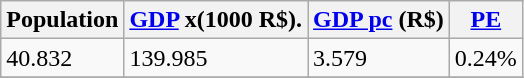<table class="wikitable" border="1">
<tr>
<th>Population</th>
<th><a href='#'>GDP</a> x(1000 R$).</th>
<th><a href='#'>GDP pc</a> (R$)</th>
<th><a href='#'>PE</a></th>
</tr>
<tr>
<td>40.832</td>
<td>139.985</td>
<td>3.579</td>
<td>0.24%</td>
</tr>
<tr>
</tr>
</table>
